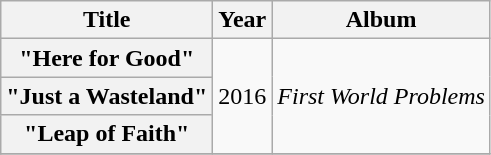<table class="wikitable plainrowheaders">
<tr>
<th>Title</th>
<th>Year</th>
<th>Album</th>
</tr>
<tr>
<th scope="row">"Here for Good"</th>
<td rowspan="3">2016</td>
<td rowspan="3"><em>First World Problems</em></td>
</tr>
<tr>
<th scope="row">"Just a Wasteland"</th>
</tr>
<tr>
<th scope="row">"Leap of Faith"</th>
</tr>
<tr>
</tr>
</table>
